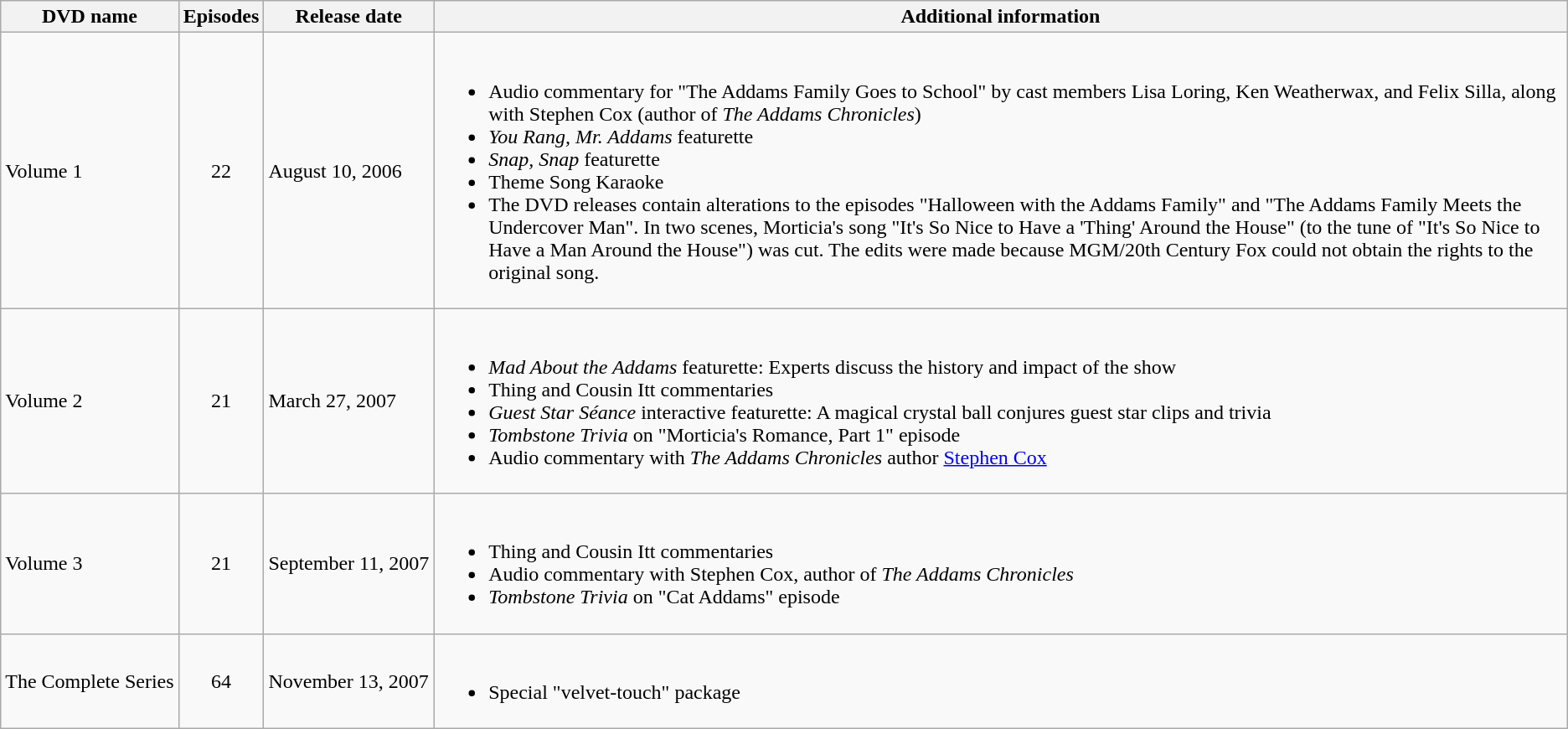<table class="wikitable">
<tr>
<th>DVD name</th>
<th style="white-space: nowrap;">Episodes</th>
<th>Release date</th>
<th>Additional information</th>
</tr>
<tr>
<td>Volume 1</td>
<td style="text-align: center;">22</td>
<td>August 10, 2006</td>
<td><br><ul><li>Audio commentary for "The Addams Family Goes to School" by cast members Lisa Loring, Ken Weatherwax, and Felix Silla, along with Stephen Cox (author of <em>The Addams Chronicles</em>)</li><li><em>You Rang, Mr. Addams</em> featurette</li><li><em>Snap, Snap</em> featurette</li><li>Theme Song Karaoke</li><li>The DVD releases contain alterations to the episodes "Halloween with the Addams Family" and "The Addams Family Meets the Undercover Man". In two scenes, Morticia's song "It's So Nice to Have a 'Thing' Around the House" (to the tune of "It's So Nice to Have a Man Around the House") was cut. The edits were made because MGM/20th Century Fox could not obtain the rights to the original song.</li></ul></td>
</tr>
<tr>
<td>Volume 2</td>
<td style="text-align: center;">21</td>
<td>March 27, 2007</td>
<td><br><ul><li><em>Mad About the Addams</em> featurette: Experts discuss the history and impact of the show</li><li>Thing and Cousin Itt commentaries</li><li><em>Guest Star Séance</em> interactive featurette: A magical crystal ball conjures guest star clips and trivia</li><li><em>Tombstone Trivia</em> on "Morticia's Romance, Part 1" episode</li><li>Audio commentary with <em>The Addams Chronicles</em> author <a href='#'>Stephen Cox</a></li></ul></td>
</tr>
<tr>
<td>Volume 3</td>
<td style="text-align: center;">21</td>
<td style="white-space: nowrap;">September 11, 2007</td>
<td><br><ul><li>Thing and Cousin Itt commentaries</li><li>Audio commentary with Stephen Cox, author of <em>The Addams Chronicles</em></li><li><em>Tombstone Trivia</em> on "Cat Addams" episode</li></ul></td>
</tr>
<tr>
<td style="white-space: nowrap;">The Complete Series</td>
<td style="text-align: center;">64</td>
<td>November 13, 2007</td>
<td><br><ul><li>Special "velvet-touch" package</li></ul></td>
</tr>
</table>
